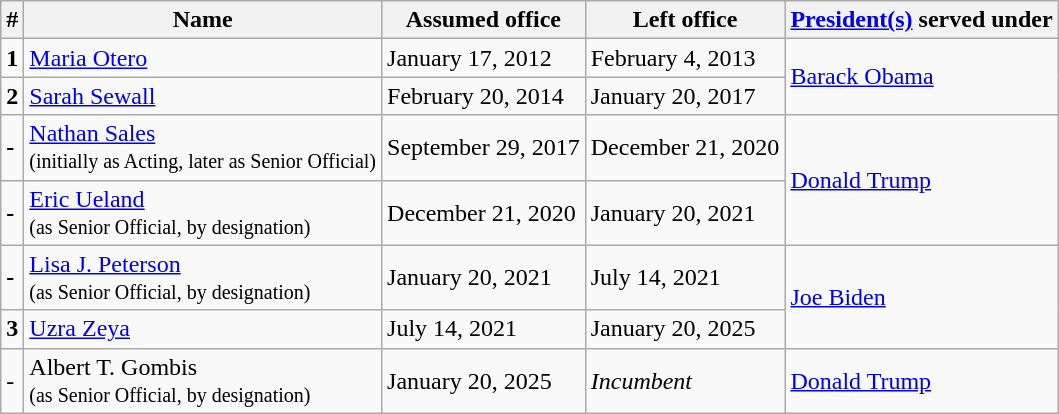<table class="wikitable">
<tr>
<th>#</th>
<th>Name</th>
<th>Assumed office</th>
<th>Left office</th>
<th><a href='#'>President(s)</a> served under</th>
</tr>
<tr>
<td><strong>1</strong></td>
<td><a href='#'>Maria Otero</a></td>
<td>January 17, 2012</td>
<td>February 4, 2013</td>
<td rowspan=2><a href='#'>Barack Obama</a></td>
</tr>
<tr>
<td><strong>2</strong></td>
<td><a href='#'>Sarah Sewall</a></td>
<td>February 20, 2014</td>
<td>January 20, 2017</td>
</tr>
<tr>
<td><strong>-</strong></td>
<td><a href='#'>Nathan Sales</a><br><small>(initially as Acting, later as Senior Official)</small></td>
<td>September 29, 2017</td>
<td>December 21, 2020</td>
<td rowspan=2><a href='#'>Donald Trump</a></td>
</tr>
<tr>
<td><strong>-</strong></td>
<td><a href='#'>Eric Ueland</a><br><small>(as Senior Official, by designation)</small></td>
<td>December 21, 2020</td>
<td>January 20, 2021</td>
</tr>
<tr>
<td><strong>-</strong></td>
<td><a href='#'>Lisa J. Peterson</a><br><small>(as Senior Official, by designation)</small></td>
<td>January 20, 2021</td>
<td>July 14, 2021</td>
<td rowspan=2><a href='#'>Joe Biden</a></td>
</tr>
<tr>
<td><strong>3</strong></td>
<td><a href='#'>Uzra Zeya</a></td>
<td>July 14, 2021</td>
<td>January 20, 2025</td>
</tr>
<tr>
<td>-</td>
<td>Albert T. Gombis<br><small>(as Senior Official, by designation)</small></td>
<td>January 20, 2025</td>
<td><em>Incumbent</em></td>
<td><a href='#'>Donald Trump</a></td>
</tr>
</table>
